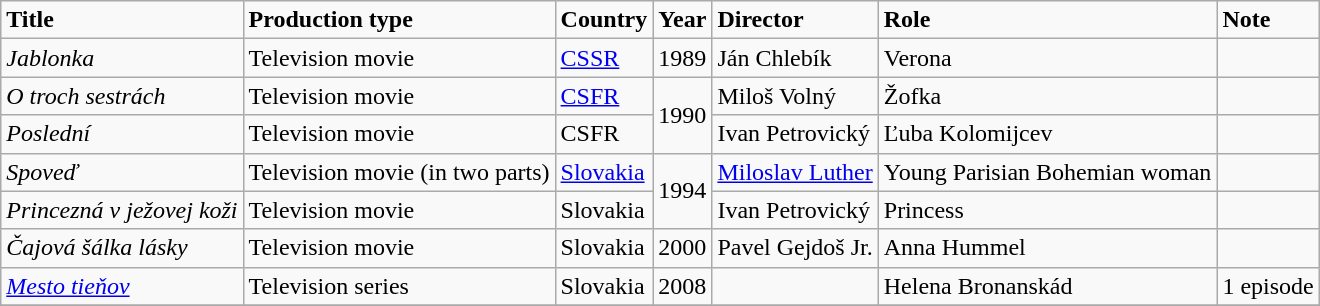<table class="wikitable sortable">
<tr>
<td><strong>Title</strong></td>
<td><strong>Production type</strong></td>
<td><strong>Country</strong></td>
<td><strong>Year</strong></td>
<td><strong>Director</strong></td>
<td><strong>Role</strong></td>
<td><strong>Note</strong></td>
</tr>
<tr>
<td><em>Jablonka</em></td>
<td>Television movie</td>
<td><a href='#'>CSSR</a></td>
<td>1989</td>
<td>Ján Chlebík</td>
<td>Verona</td>
<td></td>
</tr>
<tr>
<td><em>O troch sestrách</em></td>
<td>Television movie</td>
<td><a href='#'>CSFR</a></td>
<td rowspan=2>1990</td>
<td>Miloš Volný</td>
<td>Žofka</td>
<td></td>
</tr>
<tr>
<td><em>Poslední</em></td>
<td>Television movie</td>
<td>CSFR</td>
<td>Ivan Petrovický</td>
<td>Ľuba Kolomijcev</td>
<td></td>
</tr>
<tr>
<td><em>Spoveď</em></td>
<td>Television movie (in two parts)</td>
<td><a href='#'>Slovakia</a></td>
<td rowspan=2>1994</td>
<td><a href='#'>Miloslav Luther</a></td>
<td>Young Parisian Bohemian woman</td>
<td></td>
</tr>
<tr>
<td><em>Princezná  v ježovej koži</em></td>
<td>Television movie</td>
<td>Slovakia</td>
<td>Ivan Petrovický</td>
<td>Princess</td>
<td></td>
</tr>
<tr>
<td><em>Čajová šálka lásky</em></td>
<td>Television movie</td>
<td>Slovakia</td>
<td>2000</td>
<td>Pavel Gejdoš Jr.</td>
<td>Anna Hummel</td>
<td></td>
</tr>
<tr>
<td><em><a href='#'>Mesto tieňov</a></em></td>
<td>Television series</td>
<td>Slovakia</td>
<td>2008</td>
<td></td>
<td>Helena Bronanskád</td>
<td>1 episode</td>
</tr>
<tr>
</tr>
</table>
